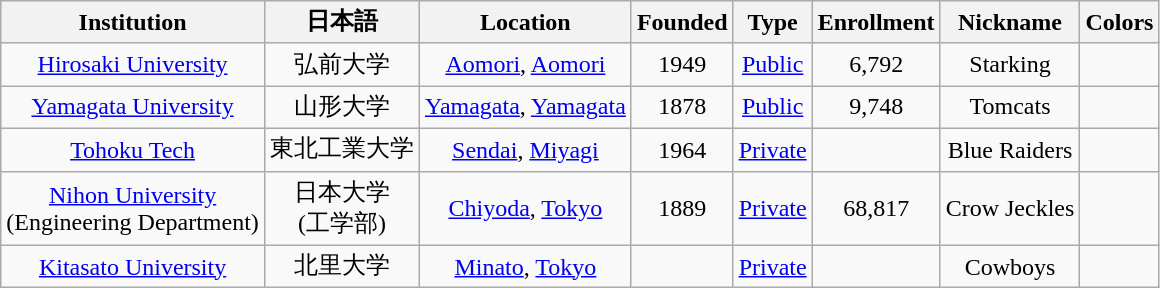<table class="wikitable sortable" style="text-align: center;">
<tr>
<th>Institution</th>
<th>日本語</th>
<th>Location</th>
<th>Founded</th>
<th>Type</th>
<th>Enrollment</th>
<th>Nickname</th>
<th>Colors</th>
</tr>
<tr>
<td><a href='#'>Hirosaki University</a></td>
<td>弘前大学</td>
<td><a href='#'>Aomori</a>, <a href='#'>Aomori</a></td>
<td>1949</td>
<td><a href='#'>Public</a></td>
<td>6,792</td>
<td>Starking</td>
<td></td>
</tr>
<tr>
<td><a href='#'>Yamagata University</a></td>
<td>山形大学</td>
<td><a href='#'>Yamagata</a>, <a href='#'>Yamagata</a></td>
<td>1878</td>
<td><a href='#'>Public</a></td>
<td>9,748</td>
<td>Tomcats</td>
<td></td>
</tr>
<tr>
<td><a href='#'>Tohoku Tech</a></td>
<td>東北工業大学</td>
<td><a href='#'>Sendai</a>, <a href='#'>Miyagi</a></td>
<td>1964</td>
<td><a href='#'>Private</a></td>
<td></td>
<td>Blue Raiders</td>
<td></td>
</tr>
<tr>
<td><a href='#'>Nihon University</a> <br>(Engineering Department)</td>
<td>日本大学 <br>(工学部)</td>
<td><a href='#'>Chiyoda</a>, <a href='#'>Tokyo</a></td>
<td>1889</td>
<td><a href='#'>Private</a></td>
<td>68,817</td>
<td>Crow Jeckles</td>
<td></td>
</tr>
<tr>
<td><a href='#'>Kitasato University</a></td>
<td>北里大学</td>
<td><a href='#'>Minato</a>, <a href='#'>Tokyo</a></td>
<td></td>
<td><a href='#'>Private</a></td>
<td></td>
<td>Cowboys</td>
<td></td>
</tr>
</table>
